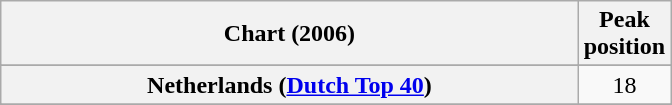<table class="wikitable sortable plainrowheaders" style="text-align:center">
<tr>
<th scope="col" style="width:23.6em;">Chart (2006)</th>
<th scope="col">Peak<br>position</th>
</tr>
<tr>
</tr>
<tr>
</tr>
<tr>
<th scope="row">Netherlands (<a href='#'>Dutch Top 40</a>)</th>
<td>18</td>
</tr>
<tr>
</tr>
<tr>
</tr>
<tr>
</tr>
<tr>
</tr>
</table>
